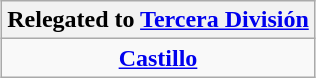<table class="wikitable" style="text-align: center; margin: 0 auto;">
<tr>
<th colspan="2">Relegated to <a href='#'>Tercera División</a></th>
</tr>
<tr>
<td><strong><a href='#'>Castillo</a></strong></td>
</tr>
</table>
